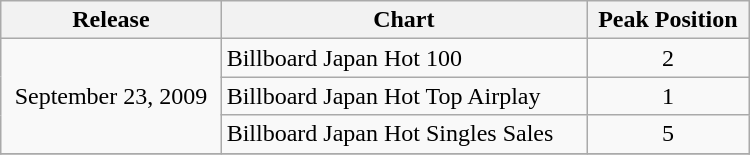<table class="wikitable" width="500px">
<tr>
<th align="left">Release</th>
<th align="left">Chart</th>
<th align="left">Peak Position</th>
</tr>
<tr>
<td align="center" rowspan="3">September 23, 2009</td>
<td align="left">Billboard Japan Hot 100</td>
<td align="center">2</td>
</tr>
<tr>
<td align="left">Billboard Japan Hot Top Airplay</td>
<td align="center">1</td>
</tr>
<tr>
<td align="left">Billboard Japan Hot Singles Sales</td>
<td align="center">5</td>
</tr>
<tr>
</tr>
</table>
